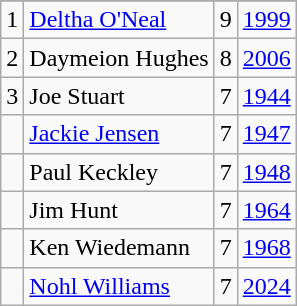<table class="wikitable">
<tr>
</tr>
<tr>
<td>1</td>
<td><a href='#'>Deltha O'Neal</a></td>
<td>9</td>
<td><a href='#'>1999</a></td>
</tr>
<tr>
<td>2</td>
<td>Daymeion Hughes</td>
<td>8</td>
<td><a href='#'>2006</a></td>
</tr>
<tr>
<td>3</td>
<td>Joe Stuart</td>
<td>7</td>
<td><a href='#'>1944</a></td>
</tr>
<tr>
<td></td>
<td><a href='#'>Jackie Jensen</a></td>
<td>7</td>
<td><a href='#'>1947</a></td>
</tr>
<tr>
<td></td>
<td>Paul Keckley</td>
<td>7</td>
<td><a href='#'>1948</a></td>
</tr>
<tr>
<td></td>
<td>Jim Hunt</td>
<td>7</td>
<td><a href='#'>1964</a></td>
</tr>
<tr>
<td></td>
<td>Ken Wiedemann</td>
<td>7</td>
<td><a href='#'>1968</a></td>
</tr>
<tr>
<td></td>
<td><a href='#'>Nohl Williams</a></td>
<td>7</td>
<td><a href='#'>2024</a></td>
</tr>
</table>
